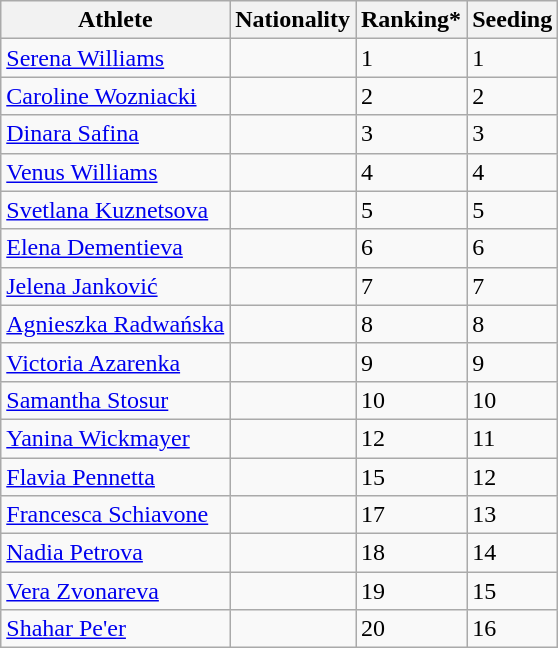<table class="wikitable" border="1">
<tr>
<th>Athlete</th>
<th>Nationality</th>
<th>Ranking*</th>
<th>Seeding</th>
</tr>
<tr>
<td><a href='#'>Serena Williams</a></td>
<td></td>
<td>1</td>
<td>1</td>
</tr>
<tr>
<td><a href='#'>Caroline Wozniacki</a></td>
<td></td>
<td>2</td>
<td>2</td>
</tr>
<tr>
<td><a href='#'>Dinara Safina</a></td>
<td></td>
<td>3</td>
<td>3</td>
</tr>
<tr>
<td><a href='#'>Venus Williams</a></td>
<td></td>
<td>4</td>
<td>4</td>
</tr>
<tr>
<td><a href='#'>Svetlana Kuznetsova</a></td>
<td></td>
<td>5</td>
<td>5</td>
</tr>
<tr>
<td><a href='#'>Elena Dementieva</a></td>
<td></td>
<td>6</td>
<td>6</td>
</tr>
<tr>
<td><a href='#'>Jelena Janković</a></td>
<td></td>
<td>7</td>
<td>7</td>
</tr>
<tr>
<td><a href='#'>Agnieszka Radwańska</a></td>
<td></td>
<td>8</td>
<td>8</td>
</tr>
<tr>
<td><a href='#'>Victoria Azarenka</a></td>
<td></td>
<td>9</td>
<td>9</td>
</tr>
<tr>
<td><a href='#'>Samantha Stosur</a></td>
<td></td>
<td>10</td>
<td>10</td>
</tr>
<tr>
<td><a href='#'>Yanina Wickmayer</a></td>
<td></td>
<td>12</td>
<td>11</td>
</tr>
<tr>
<td><a href='#'>Flavia Pennetta</a></td>
<td></td>
<td>15</td>
<td>12</td>
</tr>
<tr>
<td><a href='#'>Francesca Schiavone</a></td>
<td></td>
<td>17</td>
<td>13</td>
</tr>
<tr>
<td><a href='#'>Nadia Petrova</a></td>
<td></td>
<td>18</td>
<td>14</td>
</tr>
<tr>
<td><a href='#'>Vera Zvonareva</a></td>
<td></td>
<td>19</td>
<td>15</td>
</tr>
<tr>
<td><a href='#'>Shahar Pe'er</a></td>
<td></td>
<td>20</td>
<td>16</td>
</tr>
</table>
